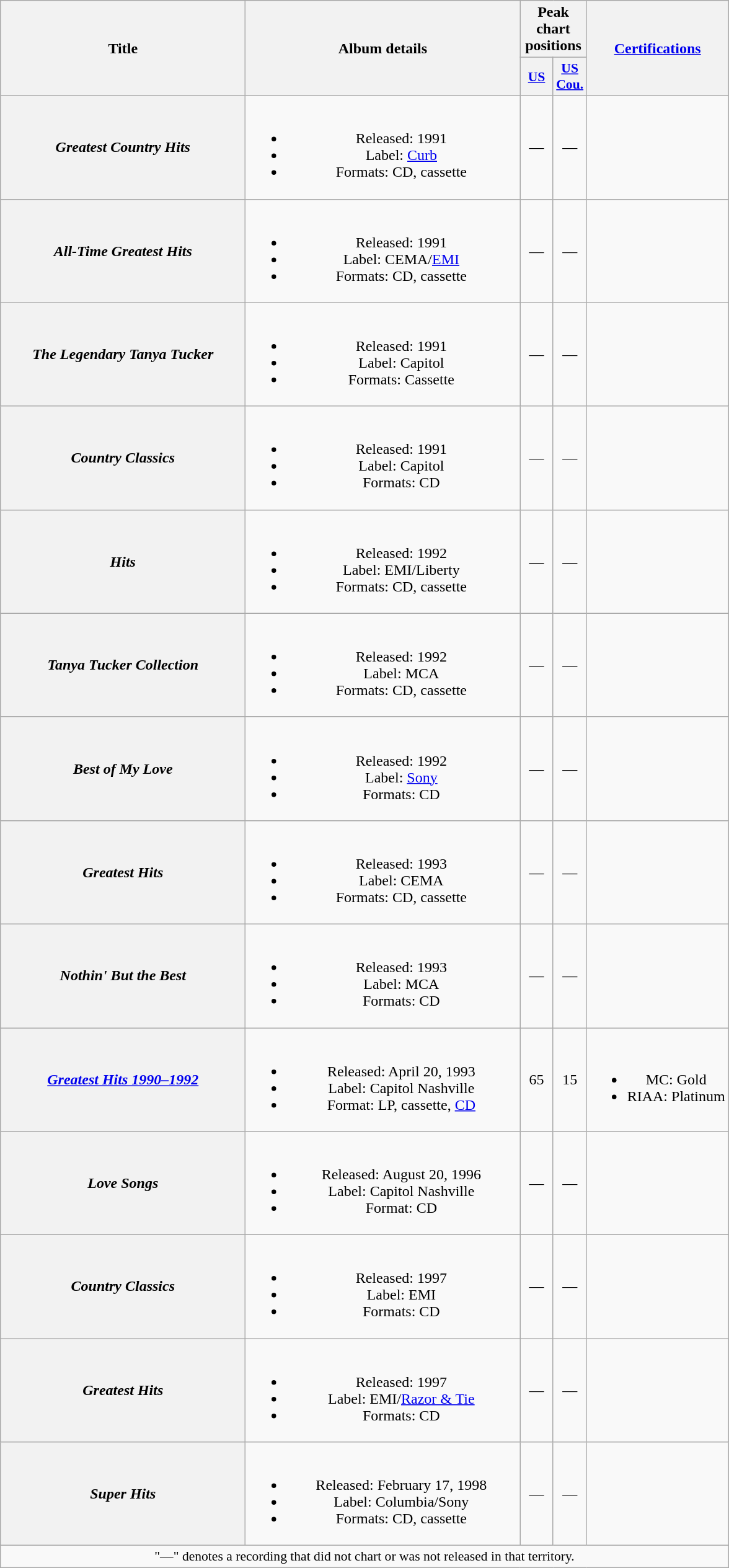<table class="wikitable plainrowheaders" style="text-align:center;" border="1">
<tr>
<th scope="col" rowspan="2" style="width:16em;">Title</th>
<th scope="col" rowspan="2" style="width:18em;">Album details</th>
<th scope="col" colspan="2">Peak chart<br>positions</th>
<th scope="col" rowspan="2"><a href='#'>Certifications</a></th>
</tr>
<tr>
<th scope="col" style="width:2em;font-size:90%;"><a href='#'>US</a><br></th>
<th scope="col" style="width:2em;font-size:90%;"><a href='#'>US<br>Cou.</a><br></th>
</tr>
<tr>
<th scope="row"><em>Greatest Country Hits</em></th>
<td><br><ul><li>Released: 1991</li><li>Label: <a href='#'>Curb</a></li><li>Formats: CD, cassette</li></ul></td>
<td>—</td>
<td>—</td>
<td></td>
</tr>
<tr>
<th scope="row"><em>All-Time Greatest Hits</em></th>
<td><br><ul><li>Released: 1991</li><li>Label: CEMA/<a href='#'>EMI</a></li><li>Formats: CD, cassette</li></ul></td>
<td>—</td>
<td>—</td>
<td></td>
</tr>
<tr>
<th scope="row"><em>The Legendary Tanya Tucker</em></th>
<td><br><ul><li>Released: 1991</li><li>Label: Capitol</li><li>Formats: Cassette</li></ul></td>
<td>—</td>
<td>—</td>
<td></td>
</tr>
<tr>
<th scope="row"><em>Country Classics</em></th>
<td><br><ul><li>Released: 1991</li><li>Label: Capitol</li><li>Formats: CD</li></ul></td>
<td>—</td>
<td>—</td>
<td></td>
</tr>
<tr>
<th scope="row"><em>Hits</em></th>
<td><br><ul><li>Released: 1992</li><li>Label: EMI/Liberty</li><li>Formats: CD, cassette</li></ul></td>
<td>—</td>
<td>—</td>
<td></td>
</tr>
<tr>
<th scope="row"><em>Tanya Tucker Collection</em></th>
<td><br><ul><li>Released: 1992</li><li>Label: MCA</li><li>Formats: CD, cassette</li></ul></td>
<td>—</td>
<td>—</td>
<td></td>
</tr>
<tr>
<th scope="row"><em>Best of My Love</em></th>
<td><br><ul><li>Released: 1992</li><li>Label: <a href='#'>Sony</a></li><li>Formats: CD</li></ul></td>
<td>—</td>
<td>—</td>
<td></td>
</tr>
<tr>
<th scope="row"><em>Greatest Hits</em></th>
<td><br><ul><li>Released: 1993</li><li>Label: CEMA</li><li>Formats: CD, cassette</li></ul></td>
<td>—</td>
<td>—</td>
<td></td>
</tr>
<tr>
<th scope="row"><em>Nothin' But the Best</em></th>
<td><br><ul><li>Released: 1993</li><li>Label: MCA</li><li>Formats: CD</li></ul></td>
<td>—</td>
<td>—</td>
<td></td>
</tr>
<tr>
<th scope="row"><em><a href='#'>Greatest Hits 1990–1992</a></em></th>
<td><br><ul><li>Released: April 20, 1993</li><li>Label: Capitol Nashville</li><li>Format: LP, cassette, <a href='#'>CD</a></li></ul></td>
<td>65</td>
<td>15</td>
<td><br><ul><li>MC: Gold</li><li>RIAA: Platinum</li></ul></td>
</tr>
<tr>
<th scope="row"><em>Love Songs</em></th>
<td><br><ul><li>Released: August 20, 1996</li><li>Label: Capitol Nashville</li><li>Format: CD</li></ul></td>
<td>—</td>
<td>—</td>
<td></td>
</tr>
<tr>
<th scope="row"><em>Country Classics</em></th>
<td><br><ul><li>Released: 1997</li><li>Label: EMI</li><li>Formats: CD</li></ul></td>
<td>—</td>
<td>—</td>
<td></td>
</tr>
<tr>
<th scope="row"><em>Greatest Hits</em></th>
<td><br><ul><li>Released: 1997</li><li>Label: EMI/<a href='#'>Razor & Tie</a></li><li>Formats: CD</li></ul></td>
<td>—</td>
<td>—</td>
<td></td>
</tr>
<tr>
<th scope="row"><em>Super Hits</em></th>
<td><br><ul><li>Released: February 17, 1998</li><li>Label: Columbia/Sony</li><li>Formats: CD, cassette</li></ul></td>
<td>—</td>
<td>—</td>
<td></td>
</tr>
<tr>
<td colspan="5" style="font-size:90%">"—" denotes a recording that did not chart or was not released in that territory.</td>
</tr>
</table>
